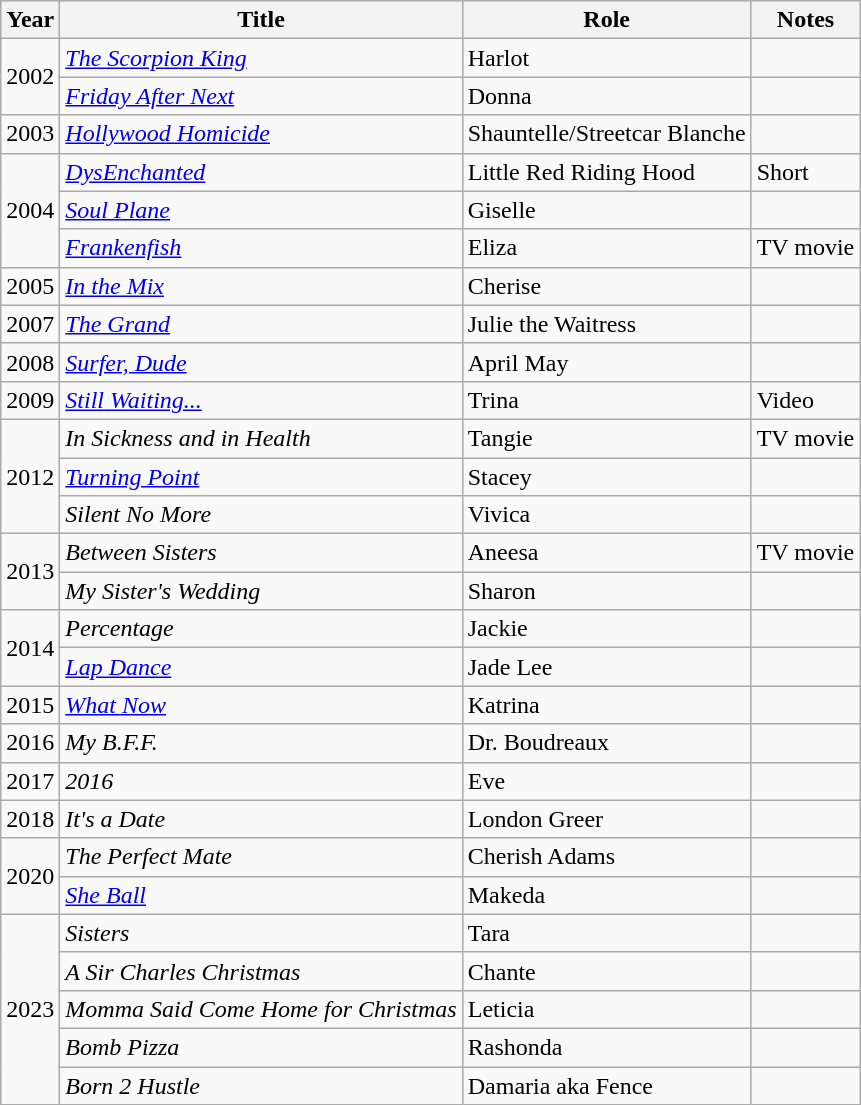<table class="wikitable sortable">
<tr>
<th>Year</th>
<th>Title</th>
<th>Role</th>
<th>Notes</th>
</tr>
<tr>
<td rowspan=2>2002</td>
<td><em><a href='#'>The Scorpion King</a></em></td>
<td>Harlot</td>
<td></td>
</tr>
<tr>
<td><em><a href='#'>Friday After Next</a></em></td>
<td>Donna</td>
<td></td>
</tr>
<tr>
<td>2003</td>
<td><em><a href='#'>Hollywood Homicide</a></em></td>
<td>Shauntelle/Streetcar Blanche</td>
<td></td>
</tr>
<tr>
<td rowspan=3>2004</td>
<td><em><a href='#'>DysEnchanted</a></em></td>
<td>Little Red Riding Hood</td>
<td>Short</td>
</tr>
<tr>
<td><em><a href='#'>Soul Plane</a></em></td>
<td>Giselle</td>
<td></td>
</tr>
<tr>
<td><em><a href='#'>Frankenfish</a></em></td>
<td>Eliza</td>
<td>TV movie</td>
</tr>
<tr>
<td>2005</td>
<td><em><a href='#'>In the Mix</a></em></td>
<td>Cherise</td>
<td></td>
</tr>
<tr>
<td>2007</td>
<td><em><a href='#'>The Grand</a></em></td>
<td>Julie the Waitress</td>
<td></td>
</tr>
<tr>
<td>2008</td>
<td><em><a href='#'>Surfer, Dude</a></em></td>
<td>April May</td>
<td></td>
</tr>
<tr>
<td>2009</td>
<td><em><a href='#'>Still Waiting...</a></em></td>
<td>Trina</td>
<td>Video</td>
</tr>
<tr>
<td rowspan=3>2012</td>
<td><em>In Sickness and in Health</em></td>
<td>Tangie</td>
<td>TV movie</td>
</tr>
<tr>
<td><em><a href='#'>Turning Point</a></em></td>
<td>Stacey</td>
<td></td>
</tr>
<tr>
<td><em>Silent No More</em></td>
<td>Vivica</td>
<td></td>
</tr>
<tr>
<td rowspan=2>2013</td>
<td><em>Between Sisters</em></td>
<td>Aneesa</td>
<td>TV movie</td>
</tr>
<tr>
<td><em>My Sister's Wedding</em></td>
<td>Sharon</td>
<td></td>
</tr>
<tr>
<td rowspan=2>2014</td>
<td><em>Percentage</em></td>
<td>Jackie</td>
<td></td>
</tr>
<tr>
<td><em><a href='#'>Lap Dance</a></em></td>
<td>Jade Lee</td>
<td></td>
</tr>
<tr>
<td>2015</td>
<td><em><a href='#'>What Now</a></em></td>
<td>Katrina</td>
<td></td>
</tr>
<tr>
<td>2016</td>
<td><em>My B.F.F.</em></td>
<td>Dr. Boudreaux</td>
<td></td>
</tr>
<tr>
<td>2017</td>
<td><em>2016</em></td>
<td>Eve</td>
<td></td>
</tr>
<tr>
<td>2018</td>
<td><em>It's a Date</em></td>
<td>London Greer</td>
<td></td>
</tr>
<tr>
<td rowspan=2>2020</td>
<td><em>The Perfect Mate</em></td>
<td>Cherish Adams</td>
<td></td>
</tr>
<tr>
<td><em><a href='#'>She Ball</a></em></td>
<td>Makeda</td>
<td></td>
</tr>
<tr>
<td rowspan=5>2023</td>
<td><em>Sisters</em></td>
<td>Tara</td>
<td></td>
</tr>
<tr>
<td><em>A Sir Charles Christmas</em></td>
<td>Chante</td>
<td></td>
</tr>
<tr>
<td><em>Momma Said Come Home for Christmas</em></td>
<td>Leticia</td>
<td></td>
</tr>
<tr>
<td><em>Bomb Pizza</em></td>
<td>Rashonda</td>
<td></td>
</tr>
<tr>
<td><em>Born 2 Hustle</em></td>
<td>Damaria aka Fence</td>
<td></td>
</tr>
</table>
